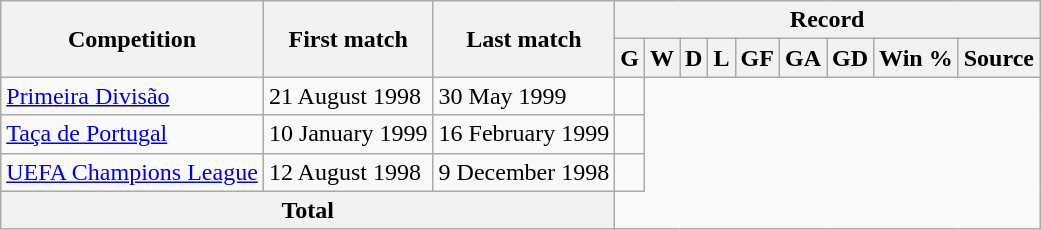<table class="wikitable" style="text-align: center">
<tr>
<th rowspan="2">Competition</th>
<th rowspan="2">First match</th>
<th rowspan="2">Last match</th>
<th colspan="9">Record</th>
</tr>
<tr>
<th>G</th>
<th>W</th>
<th>D</th>
<th>L</th>
<th>GF</th>
<th>GA</th>
<th>GD</th>
<th>Win %</th>
<th>Source</th>
</tr>
<tr>
<td align=left><a href='#'>Primeira Divisão</a></td>
<td align=left>21 August 1998</td>
<td align=left>30 May 1999<br></td>
<td align=left></td>
</tr>
<tr>
<td align=left><a href='#'>Taça de Portugal</a></td>
<td align=left>10 January 1999</td>
<td align=left>16 February 1999<br></td>
<td align=left></td>
</tr>
<tr>
<td align=left><a href='#'>UEFA Champions League</a></td>
<td align=left>12 August 1998</td>
<td align=left>9 December 1998<br></td>
<td align=left></td>
</tr>
<tr>
<th colspan="3">Total<br></th>
</tr>
</table>
